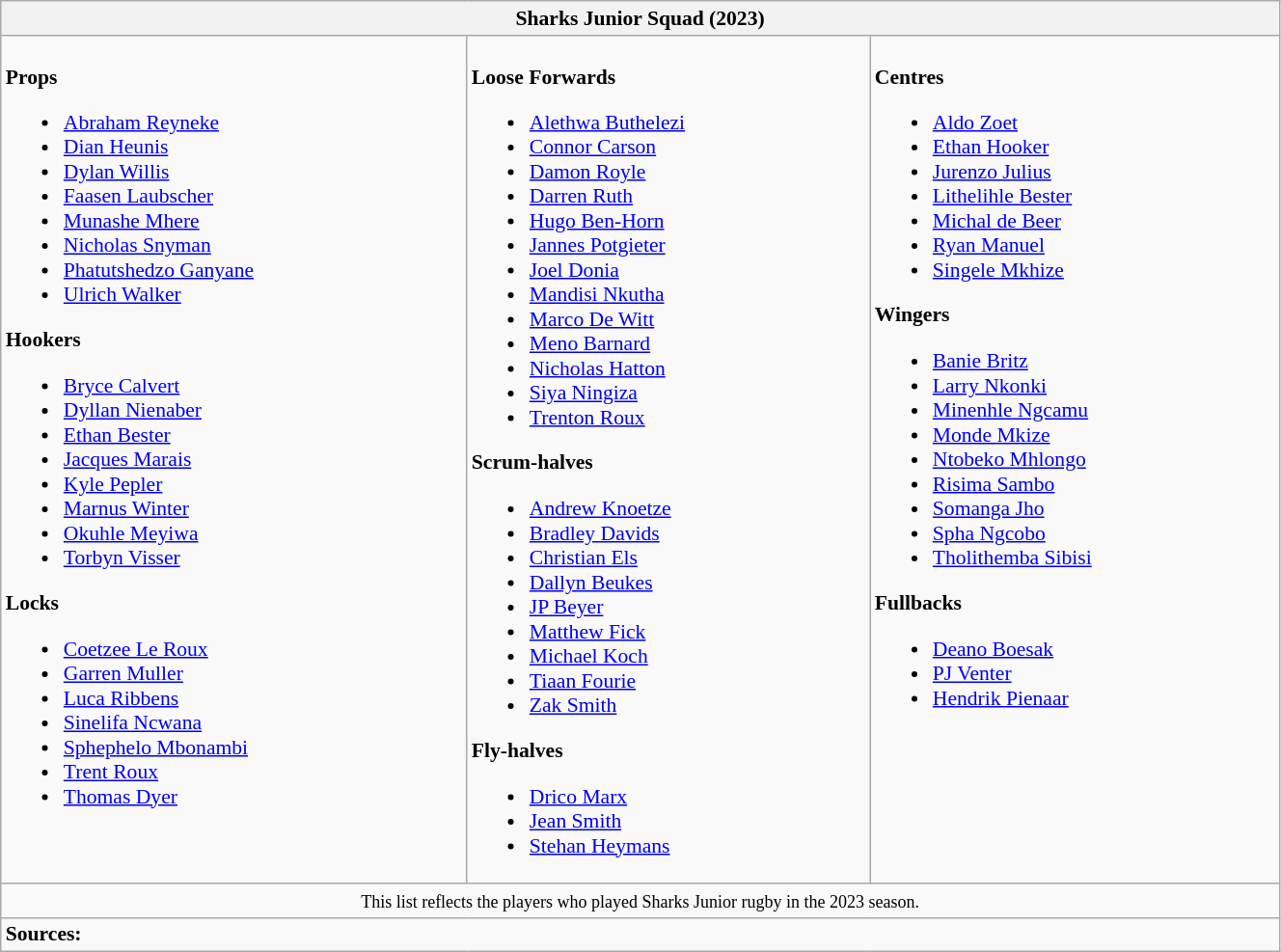<table class="wikitable" style="text-align:left; font-size:90%; width:70%">
<tr>
<th colspan="100%">Sharks Junior Squad (2023)</th>
</tr>
<tr valign="top">
<td><br><strong>Props</strong><ul><li> <a href='#'>Abraham Reyneke</a></li><li> <a href='#'>Dian Heunis</a></li><li> <a href='#'>Dylan Willis</a></li><li> <a href='#'>Faasen Laubscher</a></li><li> <a href='#'>Munashe Mhere</a></li><li> <a href='#'>Nicholas Snyman</a></li><li> <a href='#'>Phatutshedzo Ganyane</a></li><li> <a href='#'>Ulrich Walker</a></li></ul><strong>Hookers</strong><ul><li> <a href='#'>Bryce Calvert</a></li><li> <a href='#'>Dyllan Nienaber</a></li><li> <a href='#'>Ethan Bester</a></li><li> <a href='#'>Jacques Marais</a></li><li> <a href='#'>Kyle Pepler</a></li><li> <a href='#'>Marnus Winter</a></li><li> <a href='#'>Okuhle Meyiwa</a></li><li> <a href='#'>Torbyn Visser</a></li></ul><strong>Locks</strong><ul><li> <a href='#'>Coetzee Le Roux</a></li><li> <a href='#'>Garren Muller</a></li><li> <a href='#'>Luca Ribbens</a></li><li> <a href='#'>Sinelifa Ncwana</a></li><li> <a href='#'>Sphephelo Mbonambi</a></li><li> <a href='#'>Trent Roux</a></li><li> <a href='#'>Thomas Dyer</a></li></ul></td>
<td><br><strong>Loose Forwards</strong><ul><li> <a href='#'>Alethwa Buthelezi</a></li><li> <a href='#'>Connor Carson</a></li><li> <a href='#'>Damon Royle</a></li><li> <a href='#'>Darren Ruth</a></li><li> <a href='#'>Hugo Ben-Horn</a></li><li> <a href='#'>Jannes Potgieter</a></li><li> <a href='#'>Joel Donia</a></li><li> <a href='#'>Mandisi Nkutha</a></li><li> <a href='#'>Marco De Witt</a></li><li> <a href='#'>Meno Barnard</a></li><li> <a href='#'>Nicholas Hatton</a></li><li> <a href='#'>Siya Ningiza</a></li><li> <a href='#'>Trenton Roux</a></li></ul><strong>Scrum-halves</strong><ul><li> <a href='#'>Andrew Knoetze</a></li><li> <a href='#'>Bradley Davids</a></li><li> <a href='#'>Christian Els</a></li><li> <a href='#'>Dallyn Beukes</a></li><li> <a href='#'>JP Beyer</a></li><li> <a href='#'>Matthew Fick</a></li><li> <a href='#'>Michael Koch</a></li><li> <a href='#'>Tiaan Fourie</a></li><li> <a href='#'>Zak Smith</a></li></ul><strong>Fly-halves</strong><ul><li> <a href='#'>Drico Marx</a></li><li> <a href='#'>Jean Smith</a></li><li> <a href='#'>Stehan Heymans</a></li></ul></td>
<td><br><strong>Centres</strong><ul><li> <a href='#'>Aldo Zoet</a></li><li> <a href='#'>Ethan Hooker</a></li><li> <a href='#'>Jurenzo Julius</a></li><li> <a href='#'>Lithelihle Bester</a></li><li> <a href='#'>Michal de Beer</a></li><li> <a href='#'>Ryan Manuel</a></li><li> <a href='#'>Singele Mkhize</a></li></ul><strong>Wingers</strong><ul><li> <a href='#'>Banie Britz</a></li><li> <a href='#'>Larry Nkonki</a></li><li> <a href='#'>Minenhle Ngcamu</a></li><li> <a href='#'>Monde Mkize</a></li><li> <a href='#'>Ntobeko Mhlongo</a></li><li> <a href='#'>Risima Sambo</a></li><li> <a href='#'>Somanga Jho</a></li><li> <a href='#'>Spha Ngcobo</a></li><li> <a href='#'>Tholithemba Sibisi</a></li></ul><strong>Fullbacks</strong><ul><li> <a href='#'>Deano Boesak</a></li><li> <a href='#'>PJ Venter</a></li><li> <a href='#'>Hendrik Pienaar</a></li></ul></td>
</tr>
<tr>
<td colspan="100%" style="text-align:center;"><small>This list reflects the players who played Sharks Junior rugby in the 2023 season.</small></td>
</tr>
<tr>
<td colspan="100%" style="text-align:left;"><strong>Sources:</strong></td>
</tr>
</table>
